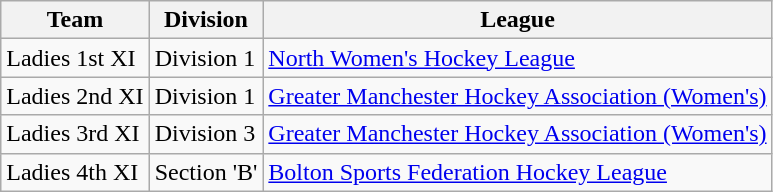<table class="wikitable" border="1">
<tr>
<th><strong>Team</strong></th>
<th><strong>Division</strong></th>
<th><strong> League</strong></th>
</tr>
<tr>
<td>Ladies 1st XI</td>
<td>Division 1</td>
<td><a href='#'>North Women's Hockey League</a></td>
</tr>
<tr>
<td>Ladies 2nd XI</td>
<td>Division 1</td>
<td><a href='#'>Greater Manchester Hockey Association (Women's)</a></td>
</tr>
<tr>
<td>Ladies 3rd XI</td>
<td>Division 3</td>
<td><a href='#'>Greater Manchester Hockey Association (Women's)</a></td>
</tr>
<tr>
<td>Ladies 4th XI</td>
<td>Section 'B'</td>
<td><a href='#'>Bolton Sports Federation Hockey League</a></td>
</tr>
</table>
